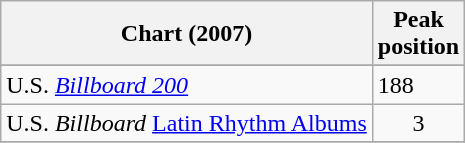<table class="wikitable">
<tr>
<th>Chart (2007)</th>
<th>Peak<br>position</th>
</tr>
<tr>
</tr>
<tr>
<td>U.S. <em><a href='#'>Billboard 200</a></em></td>
<td>188 </td>
</tr>
<tr>
<td align="left">U.S. <em>Billboard</em> <a href='#'>Latin Rhythm Albums</a></td>
<td align="center">3</td>
</tr>
<tr>
</tr>
</table>
